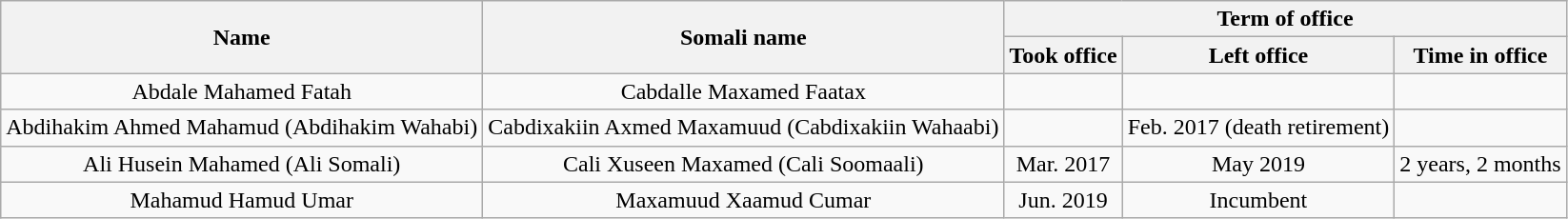<table class="wikitable" style="text-align:center">
<tr>
<th rowspan="2">Name</th>
<th rowspan="2">Somali name</th>
<th colspan="3">Term of office</th>
</tr>
<tr>
<th>Took office</th>
<th>Left office</th>
<th>Time in office</th>
</tr>
<tr>
<td>Abdale Mahamed Fatah</td>
<td>Cabdalle Maxamed Faatax</td>
<td></td>
<td></td>
<td></td>
</tr>
<tr>
<td>Abdihakim Ahmed Mahamud (Abdihakim Wahabi)</td>
<td>Cabdixakiin Axmed Maxamuud (Cabdixakiin Wahaabi)</td>
<td></td>
<td>Feb. 2017 (death retirement)</td>
<td></td>
</tr>
<tr>
<td>Ali Husein Mahamed (Ali Somali)</td>
<td>Cali Xuseen Maxamed (Cali Soomaali)</td>
<td>Mar. 2017</td>
<td>May 2019</td>
<td>2 years, 2 months</td>
</tr>
<tr>
<td>Mahamud Hamud Umar</td>
<td>Maxamuud Xaamud Cumar</td>
<td>Jun. 2019</td>
<td>Incumbent</td>
<td></td>
</tr>
</table>
